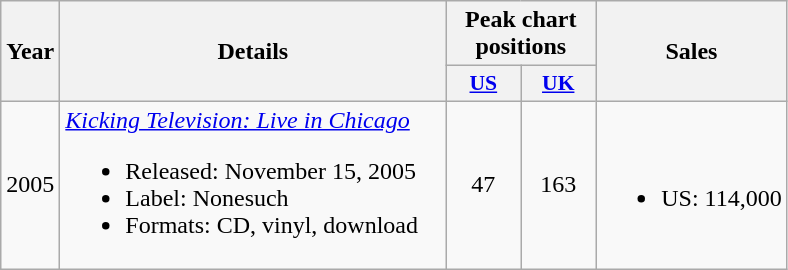<table class="wikitable" style="text-align:center">
<tr>
<th rowspan="2" width=10>Year</th>
<th rowspan="2" width=250>Details</th>
<th colspan="2">Peak chart positions</th>
<th rowspan="2">Sales</th>
</tr>
<tr>
<th style="width:3em;font-size:90%"><a href='#'>US</a><br></th>
<th style="width:3em;font-size:90%"><a href='#'>UK</a><br></th>
</tr>
<tr>
<td>2005</td>
<td align="left"><em><a href='#'>Kicking Television: Live in Chicago</a></em><br><ul><li>Released: November 15, 2005</li><li>Label: Nonesuch</li><li>Formats: CD, vinyl, download</li></ul></td>
<td>47</td>
<td>163</td>
<td><br><ul><li>US: 114,000</li></ul></td>
</tr>
</table>
